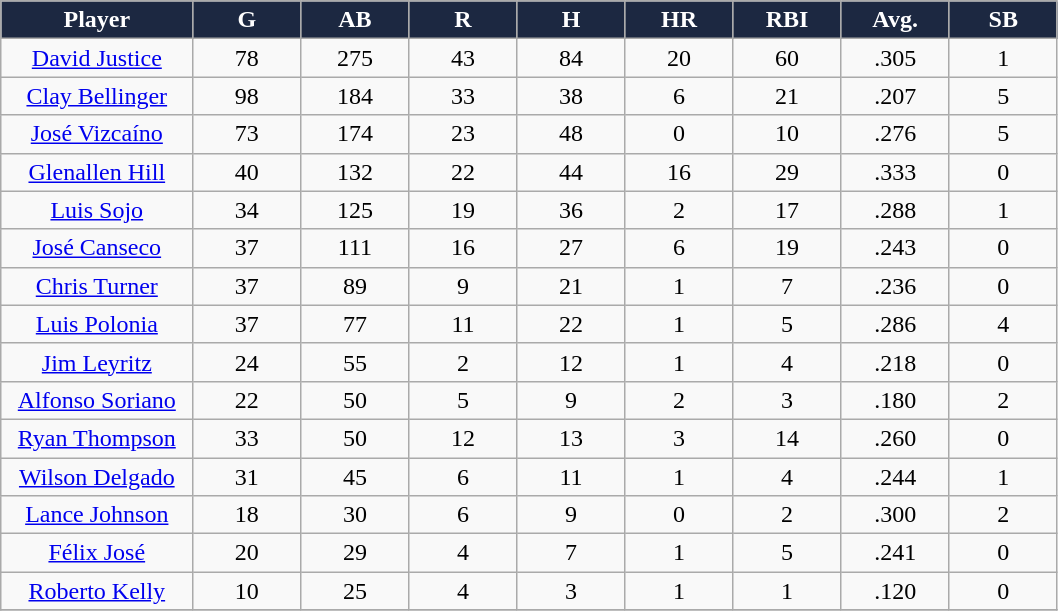<table class="wikitable sortable">
<tr>
<th style="background:#1c2841;color:white;" width="16%">Player</th>
<th style="background:#1c2841;color:white;" width="9%">G</th>
<th style="background:#1c2841;color:white;" width="9%">AB</th>
<th style="background:#1c2841;color:white;" width="9%">R</th>
<th style="background:#1c2841;color:white;" width="9%">H</th>
<th style="background:#1c2841;color:white;" width="9%">HR</th>
<th style="background:#1c2841;color:white;" width="9%">RBI</th>
<th style="background:#1c2841;color:white;" width="9%">Avg.</th>
<th style="background:#1c2841;color:white;" width="9%">SB</th>
</tr>
<tr align="center">
<td><a href='#'>David Justice</a></td>
<td>78</td>
<td>275</td>
<td>43</td>
<td>84</td>
<td>20</td>
<td>60</td>
<td>.305</td>
<td>1</td>
</tr>
<tr align="center">
<td><a href='#'>Clay Bellinger</a></td>
<td>98</td>
<td>184</td>
<td>33</td>
<td>38</td>
<td>6</td>
<td>21</td>
<td>.207</td>
<td>5</td>
</tr>
<tr align="center">
<td><a href='#'>José Vizcaíno</a></td>
<td>73</td>
<td>174</td>
<td>23</td>
<td>48</td>
<td>0</td>
<td>10</td>
<td>.276</td>
<td>5</td>
</tr>
<tr align="center">
<td><a href='#'>Glenallen Hill</a></td>
<td>40</td>
<td>132</td>
<td>22</td>
<td>44</td>
<td>16</td>
<td>29</td>
<td>.333</td>
<td>0</td>
</tr>
<tr align="center">
<td><a href='#'>Luis Sojo</a></td>
<td>34</td>
<td>125</td>
<td>19</td>
<td>36</td>
<td>2</td>
<td>17</td>
<td>.288</td>
<td>1</td>
</tr>
<tr align="center">
<td><a href='#'>José Canseco</a></td>
<td>37</td>
<td>111</td>
<td>16</td>
<td>27</td>
<td>6</td>
<td>19</td>
<td>.243</td>
<td>0</td>
</tr>
<tr align="center">
<td><a href='#'>Chris Turner</a></td>
<td>37</td>
<td>89</td>
<td>9</td>
<td>21</td>
<td>1</td>
<td>7</td>
<td>.236</td>
<td>0</td>
</tr>
<tr align="center">
<td><a href='#'>Luis Polonia</a></td>
<td>37</td>
<td>77</td>
<td>11</td>
<td>22</td>
<td>1</td>
<td>5</td>
<td>.286</td>
<td>4</td>
</tr>
<tr align="center">
<td><a href='#'>Jim Leyritz</a></td>
<td>24</td>
<td>55</td>
<td>2</td>
<td>12</td>
<td>1</td>
<td>4</td>
<td>.218</td>
<td>0</td>
</tr>
<tr align="center">
<td><a href='#'>Alfonso Soriano</a></td>
<td>22</td>
<td>50</td>
<td>5</td>
<td>9</td>
<td>2</td>
<td>3</td>
<td>.180</td>
<td>2</td>
</tr>
<tr align="center">
<td><a href='#'>Ryan Thompson</a></td>
<td>33</td>
<td>50</td>
<td>12</td>
<td>13</td>
<td>3</td>
<td>14</td>
<td>.260</td>
<td>0</td>
</tr>
<tr align="center">
<td><a href='#'>Wilson Delgado</a></td>
<td>31</td>
<td>45</td>
<td>6</td>
<td>11</td>
<td>1</td>
<td>4</td>
<td>.244</td>
<td>1</td>
</tr>
<tr align="center">
<td><a href='#'>Lance Johnson</a></td>
<td>18</td>
<td>30</td>
<td>6</td>
<td>9</td>
<td>0</td>
<td>2</td>
<td>.300</td>
<td>2</td>
</tr>
<tr align="center">
<td><a href='#'>Félix José</a></td>
<td>20</td>
<td>29</td>
<td>4</td>
<td>7</td>
<td>1</td>
<td>5</td>
<td>.241</td>
<td>0</td>
</tr>
<tr align="center">
<td><a href='#'>Roberto Kelly</a></td>
<td>10</td>
<td>25</td>
<td>4</td>
<td>3</td>
<td>1</td>
<td>1</td>
<td>.120</td>
<td>0</td>
</tr>
<tr align="center">
</tr>
</table>
